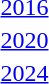<table>
<tr>
<td><a href='#'>2016</a></td>
<td></td>
<td></td>
<td></td>
</tr>
<tr>
<td><a href='#'>2020</a></td>
<td></td>
<td></td>
<td></td>
</tr>
<tr>
<td><a href='#'>2024</a></td>
<td></td>
<td></td>
<td></td>
</tr>
</table>
